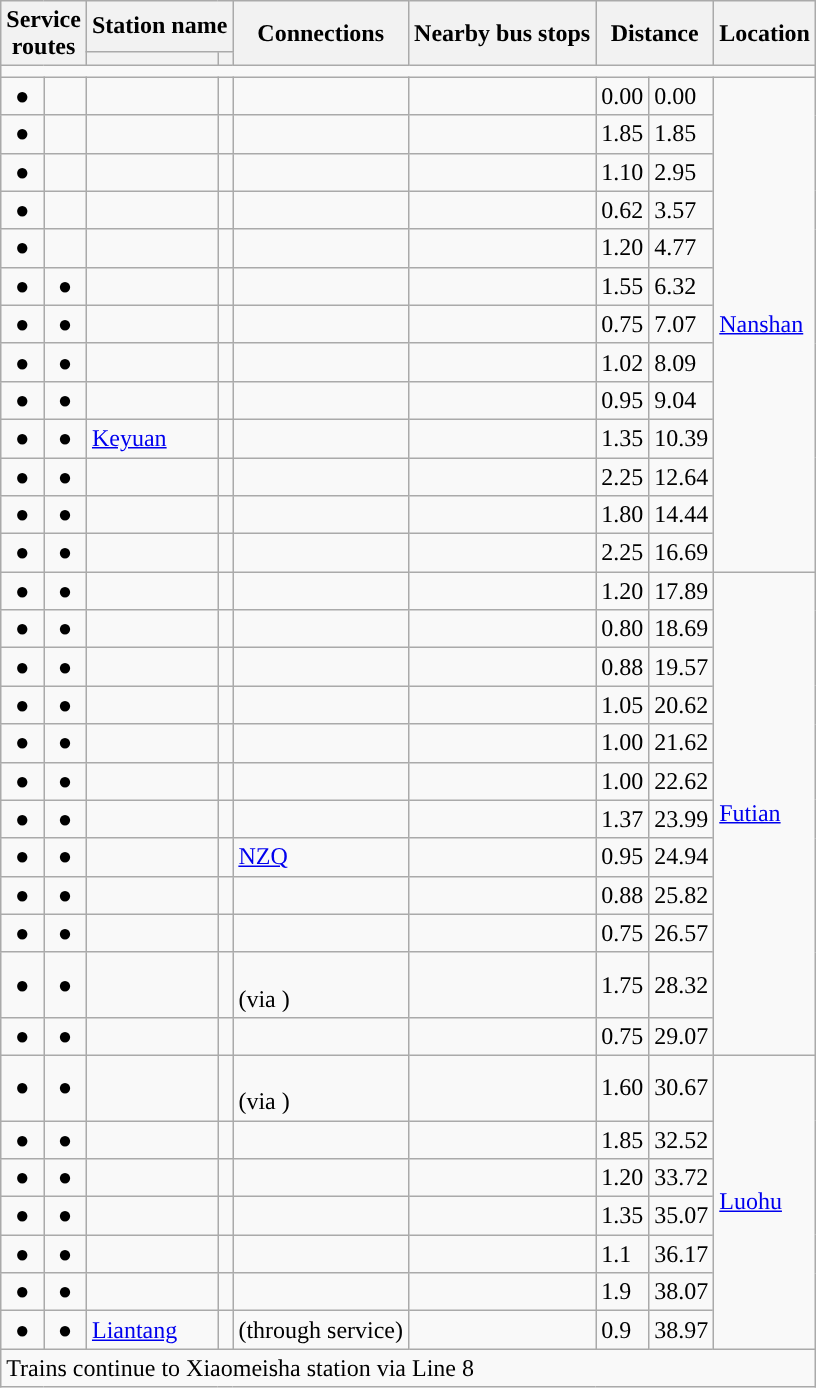<table class="wikitable">
<tr>
<th rowspan="2" colspan="2">Service<br>routes</th>
<th colspan="2">Station name</th>
<th rowspan="2">Connections</th>
<th rowspan="2">Nearby bus stops</th>
<th colspan="2" rowspan="2">Distance<br></th>
<th rowspan="2">Location</th>
</tr>
<tr>
<th></th>
<th></th>
</tr>
<tr style="background:#">
<td colspan = "9"></td>
</tr>
<tr>
<td align="center">●</td>
<td align="center"></td>
<td></td>
<td></td>
<td></td>
<td></td>
<td>0.00</td>
<td>0.00</td>
<td rowspan=13><a href='#'>Nanshan</a></td>
</tr>
<tr>
<td align="center">●</td>
<td align="center"></td>
<td></td>
<td></td>
<td></td>
<td></td>
<td>1.85</td>
<td>1.85</td>
</tr>
<tr>
<td align="center">●</td>
<td align="center"></td>
<td></td>
<td></td>
<td></td>
<td></td>
<td>1.10</td>
<td>2.95</td>
</tr>
<tr>
<td align="center">●</td>
<td align="center"></td>
<td></td>
<td></td>
<td></td>
<td></td>
<td>0.62</td>
<td>3.57</td>
</tr>
<tr>
<td align="center">●</td>
<td align="center"></td>
<td></td>
<td></td>
<td></td>
<td></td>
<td>1.20</td>
<td>4.77</td>
</tr>
<tr>
<td align="center">●</td>
<td align="center">●</td>
<td></td>
<td></td>
<td></td>
<td></td>
<td>1.55</td>
<td>6.32</td>
</tr>
<tr>
<td align="center">●</td>
<td align="center">●</td>
<td></td>
<td></td>
<td></td>
<td></td>
<td>0.75</td>
<td>7.07</td>
</tr>
<tr>
<td align="center">●</td>
<td align="center">●</td>
<td></td>
<td></td>
<td></td>
<td></td>
<td>1.02</td>
<td>8.09</td>
</tr>
<tr>
<td align="center">●</td>
<td align="center">●</td>
<td></td>
<td></td>
<td> </td>
<td></td>
<td>0.95</td>
<td>9.04</td>
</tr>
<tr>
<td align="center">●</td>
<td align="center">●</td>
<td><a href='#'>Keyuan</a></td>
<td></td>
<td></td>
<td></td>
<td>1.35</td>
<td>10.39</td>
</tr>
<tr>
<td align="center">●</td>
<td align="center">●</td>
<td></td>
<td></td>
<td></td>
<td></td>
<td>2.25</td>
<td>12.64</td>
</tr>
<tr>
<td align="center">●</td>
<td align="center">●</td>
<td></td>
<td></td>
<td></td>
<td></td>
<td>1.80</td>
<td>14.44</td>
</tr>
<tr>
<td align="center">●</td>
<td align="center">●</td>
<td></td>
<td></td>
<td></td>
<td></td>
<td>2.25</td>
<td>16.69</td>
</tr>
<tr>
<td align="center">●</td>
<td align="center">●</td>
<td></td>
<td></td>
<td></td>
<td></td>
<td>1.20</td>
<td>17.89</td>
<td rowspan=12><a href='#'>Futian</a></td>
</tr>
<tr>
<td align="center">●</td>
<td align="center">●</td>
<td></td>
<td></td>
<td></td>
<td></td>
<td>0.80</td>
<td>18.69</td>
</tr>
<tr>
<td align="center">●</td>
<td align="center">●</td>
<td></td>
<td></td>
<td></td>
<td></td>
<td>0.88</td>
<td>19.57</td>
</tr>
<tr>
<td align="center">●</td>
<td align="center">●</td>
<td></td>
<td></td>
<td></td>
<td></td>
<td>1.05</td>
<td>20.62</td>
</tr>
<tr>
<td align="center">●</td>
<td align="center">●</td>
<td></td>
<td></td>
<td></td>
<td></td>
<td>1.00</td>
<td>21.62</td>
</tr>
<tr>
<td align="center">●</td>
<td align="center">●</td>
<td></td>
<td></td>
<td></td>
<td></td>
<td>1.00</td>
<td>22.62</td>
</tr>
<tr>
<td align="center">●</td>
<td align="center">●</td>
<td></td>
<td></td>
<td></td>
<td></td>
<td>1.37</td>
<td>23.99</td>
</tr>
<tr>
<td align="center">●</td>
<td align="center">●</td>
<td></td>
<td></td>
<td>    <a href='#'>NZQ</a></td>
<td></td>
<td>0.95</td>
<td>24.94</td>
</tr>
<tr>
<td align="center">●</td>
<td align="center">●</td>
<td></td>
<td></td>
<td></td>
<td></td>
<td>0.88</td>
<td>25.82</td>
</tr>
<tr>
<td align="center">●</td>
<td align="center">●</td>
<td></td>
<td></td>
<td>  </td>
<td></td>
<td>0.75</td>
<td>26.57</td>
</tr>
<tr>
<td align="center">●</td>
<td align="center">●</td>
<td></td>
<td></td>
<td><br> (via )</td>
<td></td>
<td>1.75</td>
<td>28.32</td>
</tr>
<tr>
<td align="center">●</td>
<td align="center">●</td>
<td></td>
<td></td>
<td></td>
<td></td>
<td>0.75</td>
<td>29.07</td>
</tr>
<tr>
<td align="center">●</td>
<td align="center">●</td>
<td></td>
<td></td>
<td>  <br>  (via )</td>
<td></td>
<td>1.60</td>
<td>30.67</td>
<td rowspan="7"><a href='#'>Luohu</a></td>
</tr>
<tr>
<td align="center">●</td>
<td align="center">●</td>
<td></td>
<td></td>
<td></td>
<td></td>
<td>1.85</td>
<td>32.52</td>
</tr>
<tr>
<td align="center">●</td>
<td align="center">●</td>
<td></td>
<td></td>
<td></td>
<td></td>
<td>1.20</td>
<td>33.72</td>
</tr>
<tr>
<td align="center">●</td>
<td align="center">●</td>
<td></td>
<td></td>
<td></td>
<td></td>
<td>1.35</td>
<td>35.07</td>
</tr>
<tr>
<td align="center">●</td>
<td align="center">●</td>
<td></td>
<td></td>
<td></td>
<td></td>
<td>1.1</td>
<td>36.17</td>
</tr>
<tr>
<td align="center">●</td>
<td align="center">●</td>
<td></td>
<td></td>
<td></td>
<td></td>
<td>1.9</td>
<td>38.07</td>
</tr>
<tr>
<td align="center">●</td>
<td align="center">●</td>
<td><a href='#'>Liantang</a></td>
<td></td>
<td> (through service)</td>
<td></td>
<td>0.9</td>
<td>38.97</td>
</tr>
<tr style="background:#">
<td colspan = "9"> Trains continue to Xiaomeisha station via Line 8 </td>
</tr>
</table>
